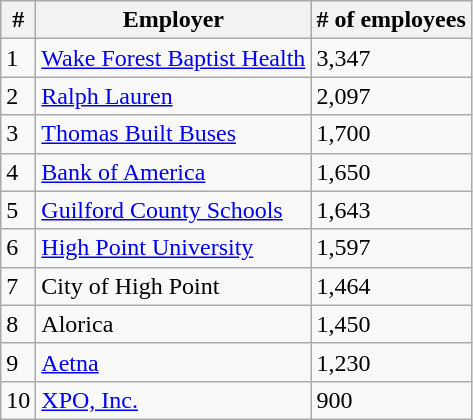<table class="wikitable">
<tr>
<th>#</th>
<th>Employer</th>
<th># of employees</th>
</tr>
<tr>
<td>1</td>
<td><a href='#'>Wake Forest Baptist Health</a></td>
<td>3,347</td>
</tr>
<tr>
<td>2</td>
<td><a href='#'>Ralph Lauren</a></td>
<td>2,097</td>
</tr>
<tr>
<td>3</td>
<td><a href='#'>Thomas Built Buses</a></td>
<td>1,700</td>
</tr>
<tr>
<td>4</td>
<td><a href='#'>Bank of America</a></td>
<td>1,650</td>
</tr>
<tr>
<td>5</td>
<td><a href='#'>Guilford County Schools</a></td>
<td>1,643</td>
</tr>
<tr>
<td>6</td>
<td><a href='#'>High Point University</a></td>
<td>1,597</td>
</tr>
<tr>
<td>7</td>
<td>City of High Point</td>
<td>1,464</td>
</tr>
<tr>
<td>8</td>
<td>Alorica</td>
<td>1,450</td>
</tr>
<tr>
<td>9</td>
<td><a href='#'>Aetna</a></td>
<td>1,230</td>
</tr>
<tr>
<td>10</td>
<td><a href='#'>XPO, Inc.</a></td>
<td>900</td>
</tr>
</table>
